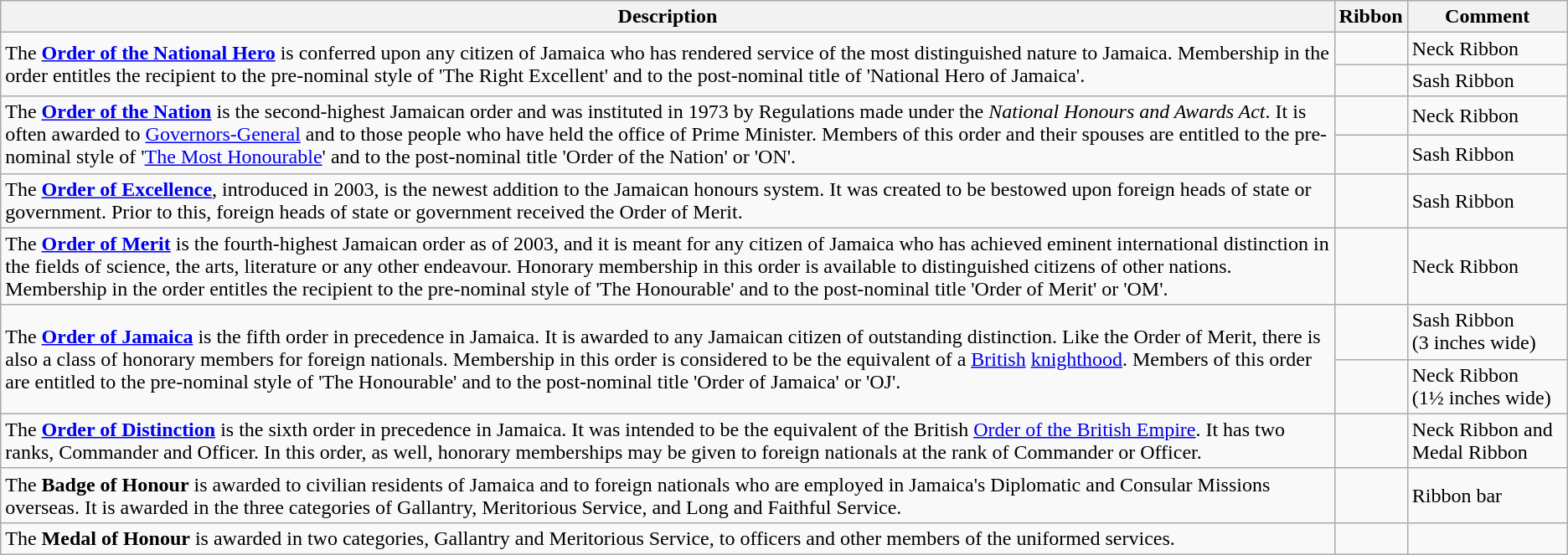<table class="wikitable">
<tr>
<th>Description</th>
<th>Ribbon</th>
<th>Comment</th>
</tr>
<tr>
<td rowspan="2">The <strong><a href='#'>Order of the National Hero</a></strong> is conferred upon any citizen of Jamaica who has rendered service of the most distinguished nature to Jamaica. Membership in the order entitles the recipient to the pre-nominal style of 'The Right Excellent' and to the post-nominal title of 'National Hero of Jamaica'.</td>
<td></td>
<td width="120">Neck Ribbon</td>
</tr>
<tr>
<td></td>
<td>Sash Ribbon</td>
</tr>
<tr>
<td rowspan="2">The <strong><a href='#'>Order of the Nation</a></strong> is the second-highest Jamaican order and was instituted in 1973 by Regulations made under the <em>National Honours and Awards Act</em>. It is often awarded to <a href='#'>Governors-General</a> and to those people who have held the office of Prime Minister. Members of this order and their spouses are entitled to the pre-nominal style of '<a href='#'>The Most Honourable</a>' and to the post-nominal title 'Order of the Nation' or 'ON'.</td>
<td></td>
<td>Neck Ribbon</td>
</tr>
<tr>
<td></td>
<td>Sash Ribbon</td>
</tr>
<tr>
<td>The <strong><a href='#'>Order of Excellence</a></strong>, introduced in 2003, is the newest addition to the Jamaican honours system. It was created to be bestowed upon foreign heads of state or government. Prior to this, foreign heads of state or government received the Order of Merit.</td>
<td></td>
<td>Sash Ribbon</td>
</tr>
<tr>
<td>The <strong><a href='#'>Order of Merit</a></strong> is the fourth-highest Jamaican order as of 2003, and it is meant for any citizen of Jamaica who has achieved eminent international distinction in the fields of science, the arts, literature or any other endeavour. Honorary membership in this order is available to distinguished citizens of other nations. Membership in the order entitles the recipient to the pre-nominal style of 'The Honourable' and to the post-nominal title 'Order of Merit' or 'OM'.</td>
<td></td>
<td>Neck Ribbon</td>
</tr>
<tr>
<td rowspan="2">The <strong><a href='#'>Order of Jamaica</a></strong> is the fifth order in precedence in Jamaica. It is awarded to any Jamaican citizen of outstanding distinction. Like the Order of Merit, there is also a class of honorary members for foreign nationals. Membership in this order is considered to be the equivalent of a <a href='#'>British</a> <a href='#'>knighthood</a>. Members of this order are entitled to the pre-nominal style of 'The Honourable' and to the post-nominal title 'Order of Jamaica' or 'OJ'.</td>
<td></td>
<td>Sash Ribbon<br>(3 inches wide)</td>
</tr>
<tr>
<td></td>
<td>Neck Ribbon<br>(1½ inches wide)</td>
</tr>
<tr>
<td>The <strong><a href='#'>Order of Distinction</a></strong> is the sixth order in precedence in Jamaica. It was intended to be the equivalent of the British <a href='#'>Order of the British Empire</a>. It has two ranks, Commander and Officer. In this order, as well, honorary memberships may be given to foreign nationals at the rank of Commander or Officer.</td>
<td></td>
<td>Neck Ribbon and Medal Ribbon</td>
</tr>
<tr>
<td>The <strong>Badge of Honour</strong> is awarded to civilian residents of Jamaica and to foreign nationals who are employed in Jamaica's Diplomatic and Consular Missions overseas. It is awarded in the three categories of Gallantry, Meritorious Service, and Long and Faithful Service.</td>
<td></td>
<td>Ribbon bar</td>
</tr>
<tr>
<td>The <strong>Medal of Honour</strong> is awarded in two categories, Gallantry and Meritorious Service, to officers and other members of the uniformed services.</td>
<td></td>
<td></td>
</tr>
</table>
